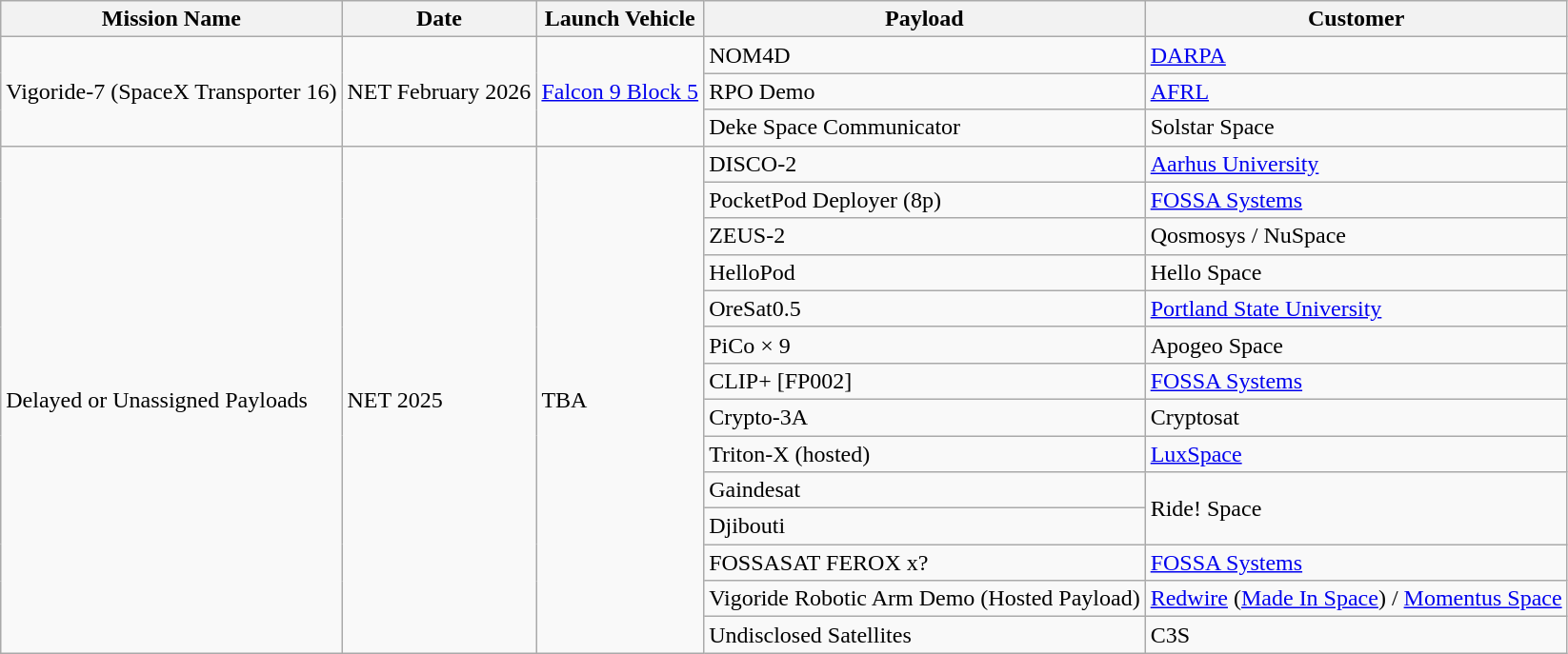<table class="wikitable">
<tr>
<th>Mission Name</th>
<th>Date</th>
<th>Launch Vehicle</th>
<th>Payload</th>
<th>Customer</th>
</tr>
<tr>
<td rowspan="3">Vigoride-7 (SpaceX Transporter 16)</td>
<td rowspan="3">NET February 2026</td>
<td rowspan="3"> <a href='#'>Falcon 9 Block 5</a></td>
<td> NOM4D</td>
<td><a href='#'>DARPA</a></td>
</tr>
<tr>
<td> RPO Demo</td>
<td><a href='#'>AFRL</a></td>
</tr>
<tr>
<td> Deke Space Communicator</td>
<td>Solstar Space</td>
</tr>
<tr>
<td rowspan="14">Delayed or Unassigned Payloads</td>
<td rowspan="14">NET 2025</td>
<td rowspan="14">TBA</td>
<td> DISCO-2</td>
<td><a href='#'>Aarhus University</a></td>
</tr>
<tr>
<td> PocketPod Deployer (8p)</td>
<td><a href='#'>FOSSA Systems</a></td>
</tr>
<tr>
<td> ZEUS-2</td>
<td>Qosmosys / NuSpace</td>
</tr>
<tr>
<td> HelloPod</td>
<td>Hello Space</td>
</tr>
<tr>
<td> OreSat0.5</td>
<td><a href='#'>Portland State University</a></td>
</tr>
<tr>
<td> PiCo × 9</td>
<td>Apogeo Space</td>
</tr>
<tr>
<td> CLIP+ [FP002]</td>
<td><a href='#'>FOSSA Systems</a></td>
</tr>
<tr>
<td> Crypto-3A</td>
<td>Cryptosat</td>
</tr>
<tr>
<td> Triton-X (hosted)</td>
<td><a href='#'>LuxSpace</a></td>
</tr>
<tr>
<td> Gaindesat</td>
<td rowspan="2">Ride! Space</td>
</tr>
<tr>
<td> Djibouti</td>
</tr>
<tr>
<td> FOSSASAT FEROX x?</td>
<td><a href='#'>FOSSA Systems</a></td>
</tr>
<tr>
<td>  Vigoride Robotic Arm Demo (Hosted Payload)</td>
<td><a href='#'>Redwire</a> (<a href='#'>Made In Space</a>) / <a href='#'>Momentus Space</a></td>
</tr>
<tr>
<td> Undisclosed Satellites</td>
<td>C3S</td>
</tr>
</table>
